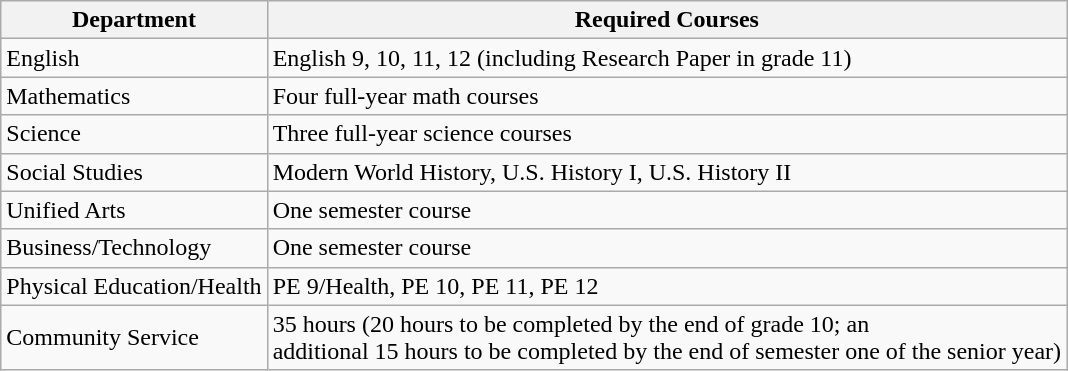<table class="wikitable">
<tr>
<th>Department</th>
<th>Required Courses</th>
</tr>
<tr>
<td>English</td>
<td>English 9, 10, 11, 12 (including Research Paper in grade 11)</td>
</tr>
<tr>
<td>Mathematics</td>
<td>Four full-year math courses</td>
</tr>
<tr>
<td>Science</td>
<td>Three full-year science courses</td>
</tr>
<tr>
<td>Social Studies</td>
<td>Modern World History, U.S. History I, U.S. History II</td>
</tr>
<tr>
<td>Unified Arts</td>
<td>One semester course</td>
</tr>
<tr>
<td>Business/Technology</td>
<td>One semester course</td>
</tr>
<tr>
<td>Physical Education/Health</td>
<td>PE 9/Health, PE 10, PE 11, PE 12</td>
</tr>
<tr>
<td>Community Service</td>
<td>35 hours (20 hours to be completed by the end of grade 10; an<br>additional 15 hours to be completed by the end of semester one of 
the senior year)</td>
</tr>
</table>
